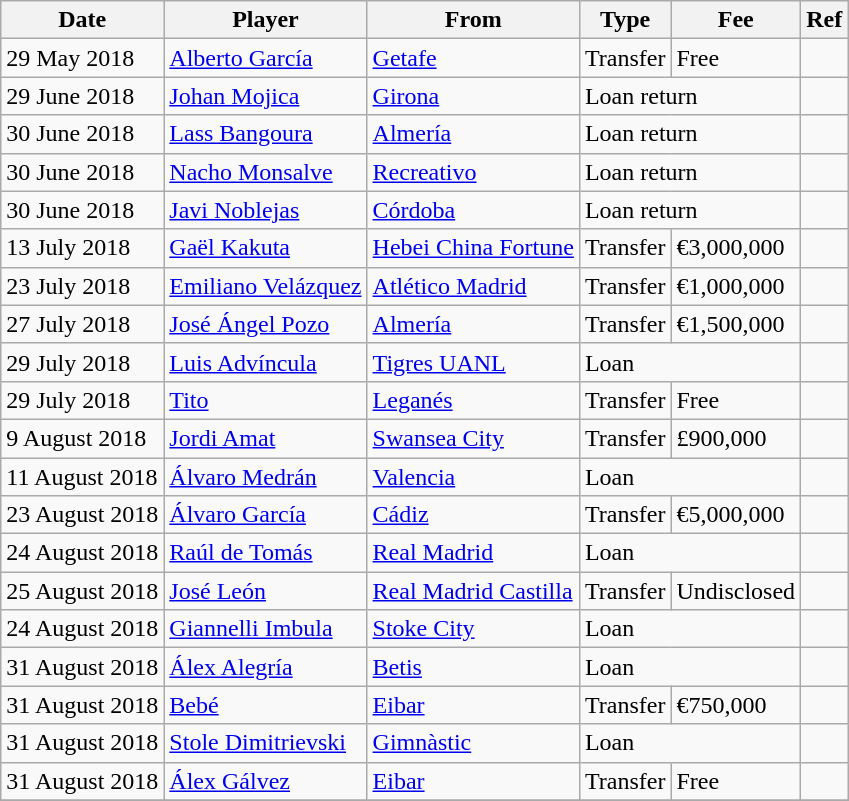<table class="wikitable">
<tr>
<th>Date</th>
<th>Player</th>
<th>From</th>
<th>Type</th>
<th>Fee</th>
<th>Ref</th>
</tr>
<tr>
<td>29 May 2018</td>
<td> <a href='#'>Alberto García</a></td>
<td> <a href='#'>Getafe</a></td>
<td>Transfer</td>
<td>Free</td>
<td></td>
</tr>
<tr>
<td>29 June 2018</td>
<td> <a href='#'>Johan Mojica</a></td>
<td> <a href='#'>Girona</a></td>
<td colspan=2>Loan return</td>
<td></td>
</tr>
<tr>
<td>30 June 2018</td>
<td> <a href='#'>Lass Bangoura</a></td>
<td> <a href='#'>Almería</a></td>
<td colspan=2>Loan return</td>
<td></td>
</tr>
<tr>
<td>30 June 2018</td>
<td> <a href='#'>Nacho Monsalve</a></td>
<td> <a href='#'>Recreativo</a></td>
<td colspan=2>Loan return</td>
<td></td>
</tr>
<tr>
<td>30 June 2018</td>
<td> <a href='#'>Javi Noblejas</a></td>
<td> <a href='#'>Córdoba</a></td>
<td colspan=2>Loan return</td>
<td></td>
</tr>
<tr>
<td>13 July 2018</td>
<td> <a href='#'>Gaël Kakuta</a></td>
<td> <a href='#'>Hebei China Fortune</a></td>
<td>Transfer</td>
<td>€3,000,000</td>
<td></td>
</tr>
<tr>
<td>23 July 2018</td>
<td> <a href='#'>Emiliano Velázquez</a></td>
<td> <a href='#'>Atlético Madrid</a></td>
<td>Transfer</td>
<td>€1,000,000</td>
<td></td>
</tr>
<tr>
<td>27 July 2018</td>
<td> <a href='#'>José Ángel Pozo</a></td>
<td> <a href='#'>Almería</a></td>
<td>Transfer</td>
<td>€1,500,000</td>
<td></td>
</tr>
<tr>
<td>29 July 2018</td>
<td> <a href='#'>Luis Advíncula</a></td>
<td> <a href='#'>Tigres UANL</a></td>
<td colspan=2>Loan</td>
<td></td>
</tr>
<tr>
<td>29 July 2018</td>
<td> <a href='#'>Tito</a></td>
<td> <a href='#'>Leganés</a></td>
<td>Transfer</td>
<td>Free</td>
<td></td>
</tr>
<tr>
<td>9 August 2018</td>
<td> <a href='#'>Jordi Amat</a></td>
<td> <a href='#'>Swansea City</a></td>
<td>Transfer</td>
<td>£900,000</td>
<td></td>
</tr>
<tr>
<td>11 August 2018</td>
<td> <a href='#'>Álvaro Medrán</a></td>
<td> <a href='#'>Valencia</a></td>
<td colspan=2>Loan</td>
<td></td>
</tr>
<tr>
<td>23 August 2018</td>
<td> <a href='#'>Álvaro García</a></td>
<td> <a href='#'>Cádiz</a></td>
<td>Transfer</td>
<td>€5,000,000</td>
<td></td>
</tr>
<tr>
<td>24 August 2018</td>
<td> <a href='#'>Raúl de Tomás</a></td>
<td> <a href='#'>Real Madrid</a></td>
<td colspan=2>Loan</td>
<td></td>
</tr>
<tr>
<td>25 August 2018</td>
<td> <a href='#'>José León</a></td>
<td> <a href='#'>Real Madrid Castilla</a></td>
<td>Transfer</td>
<td>Undisclosed</td>
<td></td>
</tr>
<tr>
<td>24 August 2018</td>
<td> <a href='#'>Giannelli Imbula</a></td>
<td> <a href='#'>Stoke City</a></td>
<td colspan=2>Loan</td>
<td></td>
</tr>
<tr>
<td>31 August 2018</td>
<td> <a href='#'>Álex Alegría</a></td>
<td> <a href='#'>Betis</a></td>
<td colspan=2>Loan</td>
<td></td>
</tr>
<tr>
<td>31 August 2018</td>
<td> <a href='#'>Bebé</a></td>
<td> <a href='#'>Eibar</a></td>
<td>Transfer</td>
<td>€750,000</td>
<td></td>
</tr>
<tr>
<td>31 August 2018</td>
<td> <a href='#'>Stole Dimitrievski</a></td>
<td> <a href='#'>Gimnàstic</a></td>
<td colspan=2>Loan</td>
<td></td>
</tr>
<tr>
<td>31 August 2018</td>
<td> <a href='#'>Álex Gálvez</a></td>
<td> <a href='#'>Eibar</a></td>
<td>Transfer</td>
<td>Free</td>
<td></td>
</tr>
<tr>
</tr>
</table>
